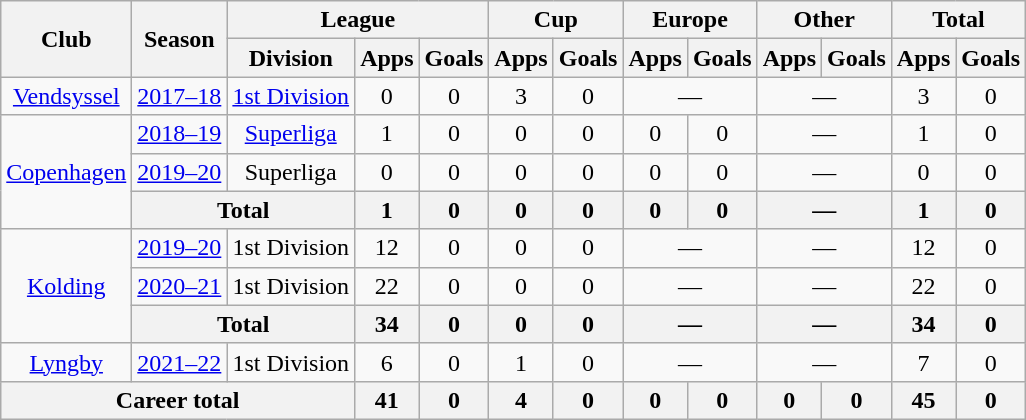<table class="wikitable" style="text-align:center">
<tr>
<th rowspan="2">Club</th>
<th rowspan="2">Season</th>
<th colspan="3">League</th>
<th colspan="2">Cup</th>
<th colspan="2">Europe</th>
<th colspan="2">Other</th>
<th colspan="2">Total</th>
</tr>
<tr>
<th>Division</th>
<th>Apps</th>
<th>Goals</th>
<th>Apps</th>
<th>Goals</th>
<th>Apps</th>
<th>Goals</th>
<th>Apps</th>
<th>Goals</th>
<th>Apps</th>
<th>Goals</th>
</tr>
<tr>
<td><a href='#'>Vendsyssel</a></td>
<td><a href='#'>2017–18</a></td>
<td><a href='#'>1st Division</a></td>
<td>0</td>
<td>0</td>
<td>3</td>
<td>0</td>
<td colspan="2">—</td>
<td colspan="2">—</td>
<td>3</td>
<td>0</td>
</tr>
<tr>
<td rowspan="3"><a href='#'>Copenhagen</a></td>
<td><a href='#'>2018–19</a></td>
<td><a href='#'>Superliga</a></td>
<td>1</td>
<td>0</td>
<td>0</td>
<td>0</td>
<td>0</td>
<td>0</td>
<td colspan="2">—</td>
<td>1</td>
<td>0</td>
</tr>
<tr>
<td><a href='#'>2019–20</a></td>
<td>Superliga</td>
<td>0</td>
<td>0</td>
<td>0</td>
<td>0</td>
<td>0</td>
<td>0</td>
<td colspan="2">—</td>
<td>0</td>
<td>0</td>
</tr>
<tr>
<th colspan="2">Total</th>
<th>1</th>
<th>0</th>
<th>0</th>
<th>0</th>
<th>0</th>
<th>0</th>
<th colspan="2">—</th>
<th>1</th>
<th>0</th>
</tr>
<tr>
<td rowspan="3"><a href='#'>Kolding</a></td>
<td><a href='#'>2019–20</a></td>
<td>1st Division</td>
<td>12</td>
<td>0</td>
<td>0</td>
<td>0</td>
<td colspan="2">—</td>
<td colspan="2">—</td>
<td>12</td>
<td>0</td>
</tr>
<tr>
<td><a href='#'>2020–21</a></td>
<td>1st Division</td>
<td>22</td>
<td>0</td>
<td>0</td>
<td>0</td>
<td colspan="2">—</td>
<td colspan="2">—</td>
<td>22</td>
<td>0</td>
</tr>
<tr>
<th colspan="2">Total</th>
<th>34</th>
<th>0</th>
<th>0</th>
<th>0</th>
<th colspan="2">—</th>
<th colspan="2">—</th>
<th>34</th>
<th>0</th>
</tr>
<tr>
<td><a href='#'>Lyngby</a></td>
<td><a href='#'>2021–22</a></td>
<td>1st Division</td>
<td>6</td>
<td>0</td>
<td>1</td>
<td>0</td>
<td colspan="2">—</td>
<td colspan="2">—</td>
<td>7</td>
<td>0</td>
</tr>
<tr>
<th colspan="3">Career total</th>
<th>41</th>
<th>0</th>
<th>4</th>
<th>0</th>
<th>0</th>
<th>0</th>
<th>0</th>
<th>0</th>
<th>45</th>
<th>0</th>
</tr>
</table>
